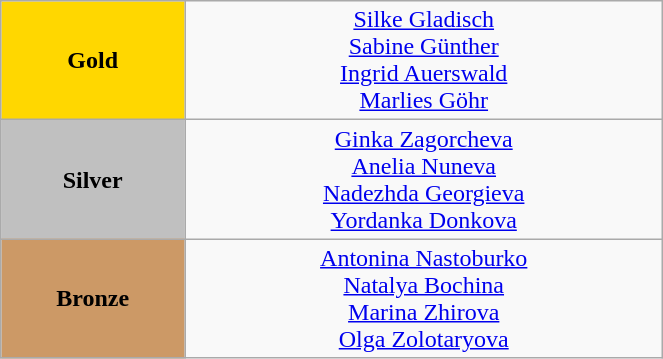<table class="wikitable" style="text-align:center; " width="35%">
<tr>
<td bgcolor="gold"><strong>Gold</strong></td>
<td><a href='#'>Silke Gladisch</a><br><a href='#'>Sabine Günther</a><br><a href='#'>Ingrid Auerswald</a><br><a href='#'>Marlies Göhr</a><br><small><em></em></small></td>
</tr>
<tr>
<td bgcolor="silver"><strong>Silver</strong></td>
<td><a href='#'>Ginka Zagorcheva</a><br><a href='#'>Anelia Nuneva</a><br><a href='#'>Nadezhda Georgieva</a><br><a href='#'>Yordanka Donkova</a><br><small><em></em></small></td>
</tr>
<tr>
<td bgcolor="CC9966"><strong>Bronze</strong></td>
<td><a href='#'>Antonina Nastoburko</a><br><a href='#'>Natalya Bochina</a><br><a href='#'>Marina Zhirova</a><br><a href='#'>Olga Zolotaryova</a><br><small><em></em></small></td>
</tr>
</table>
